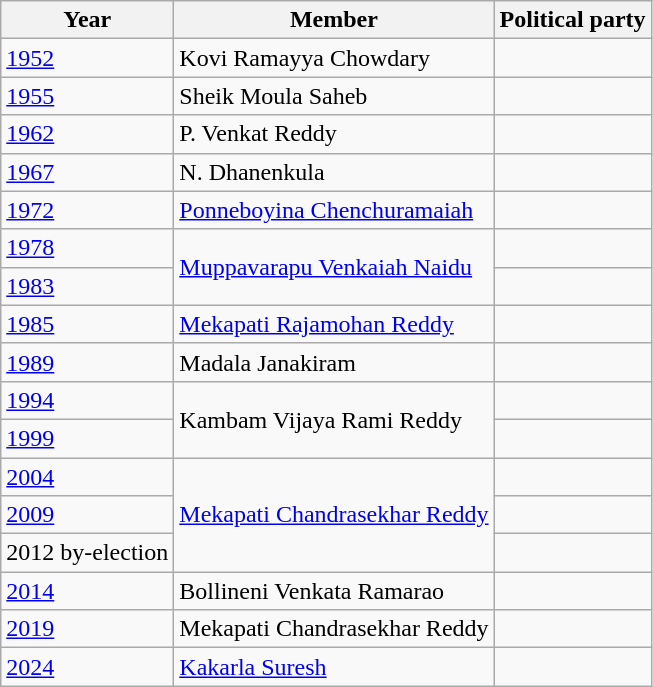<table class="wikitable sortable">
<tr>
<th>Year</th>
<th>Member</th>
<th colspan="2">Political party</th>
</tr>
<tr>
<td><a href='#'>1952</a></td>
<td>Kovi Ramayya Chowdary</td>
<td></td>
</tr>
<tr>
<td><a href='#'>1955</a></td>
<td>Sheik Moula Saheb</td>
<td></td>
</tr>
<tr>
<td><a href='#'>1962</a></td>
<td>P. Venkat Reddy</td>
</tr>
<tr>
<td><a href='#'>1967</a></td>
<td>N. Dhanenkula</td>
<td></td>
</tr>
<tr>
<td><a href='#'>1972</a></td>
<td><a href='#'>Ponneboyina Chenchuramaiah</a></td>
<td></td>
</tr>
<tr>
<td><a href='#'>1978</a></td>
<td rowspan=2><a href='#'>Muppavarapu Venkaiah Naidu</a></td>
<td></td>
</tr>
<tr>
<td><a href='#'>1983</a></td>
<td></td>
</tr>
<tr>
<td><a href='#'>1985</a></td>
<td><a href='#'>Mekapati Rajamohan Reddy</a></td>
<td></td>
</tr>
<tr>
<td><a href='#'>1989</a></td>
<td>Madala Janakiram</td>
</tr>
<tr>
<td><a href='#'>1994</a></td>
<td rowspan=2>Kambam Vijaya Rami Reddy</td>
<td></td>
</tr>
<tr>
<td><a href='#'>1999</a></td>
</tr>
<tr>
<td><a href='#'>2004</a></td>
<td rowspan=3><a href='#'>Mekapati Chandrasekhar Reddy</a></td>
<td></td>
</tr>
<tr>
<td><a href='#'>2009</a></td>
</tr>
<tr>
<td>2012 by-election</td>
<td></td>
</tr>
<tr>
<td><a href='#'>2014</a></td>
<td>Bollineni Venkata Ramarao</td>
<td></td>
</tr>
<tr>
<td><a href='#'>2019</a></td>
<td>Mekapati Chandrasekhar Reddy</td>
<td></td>
</tr>
<tr>
<td><a href='#'>2024</a></td>
<td><a href='#'>Kakarla Suresh</a></td>
<td></td>
</tr>
</table>
